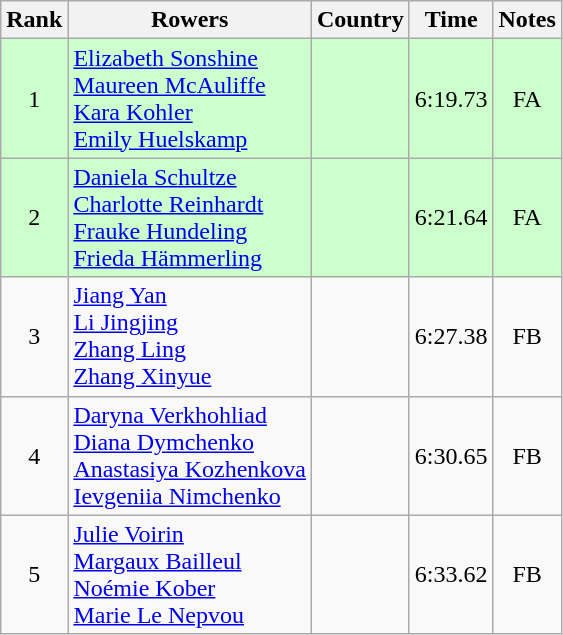<table class="wikitable" style="text-align:center">
<tr>
<th>Rank</th>
<th>Rowers</th>
<th>Country</th>
<th>Time</th>
<th>Notes</th>
</tr>
<tr bgcolor=ccffcc>
<td>1</td>
<td align="left"><a href='#'>Elizabeth Sonshine</a><br><a href='#'>Maureen McAuliffe</a><br><a href='#'>Kara Kohler</a><br><a href='#'>Emily Huelskamp</a></td>
<td align="left"></td>
<td>6:19.73</td>
<td>FA</td>
</tr>
<tr bgcolor=ccffcc>
<td>2</td>
<td align="left"><a href='#'>Daniela Schultze</a><br><a href='#'>Charlotte Reinhardt</a><br><a href='#'>Frauke Hundeling</a><br><a href='#'>Frieda Hämmerling</a></td>
<td align="left"></td>
<td>6:21.64</td>
<td>FA</td>
</tr>
<tr>
<td>3</td>
<td align="left"><a href='#'>Jiang Yan</a><br><a href='#'>Li Jingjing</a><br><a href='#'>Zhang Ling</a><br><a href='#'>Zhang Xinyue</a></td>
<td align="left"></td>
<td>6:27.38</td>
<td>FB</td>
</tr>
<tr>
<td>4</td>
<td align="left"><a href='#'>Daryna Verkhohliad</a><br><a href='#'>Diana Dymchenko</a><br><a href='#'>Anastasiya Kozhenkova</a><br><a href='#'>Ievgeniia Nimchenko</a></td>
<td align="left"></td>
<td>6:30.65</td>
<td>FB</td>
</tr>
<tr>
<td>5</td>
<td align="left"><a href='#'>Julie Voirin</a><br><a href='#'>Margaux Bailleul</a><br><a href='#'>Noémie Kober</a><br><a href='#'>Marie Le Nepvou</a></td>
<td align="left"></td>
<td>6:33.62</td>
<td>FB</td>
</tr>
</table>
